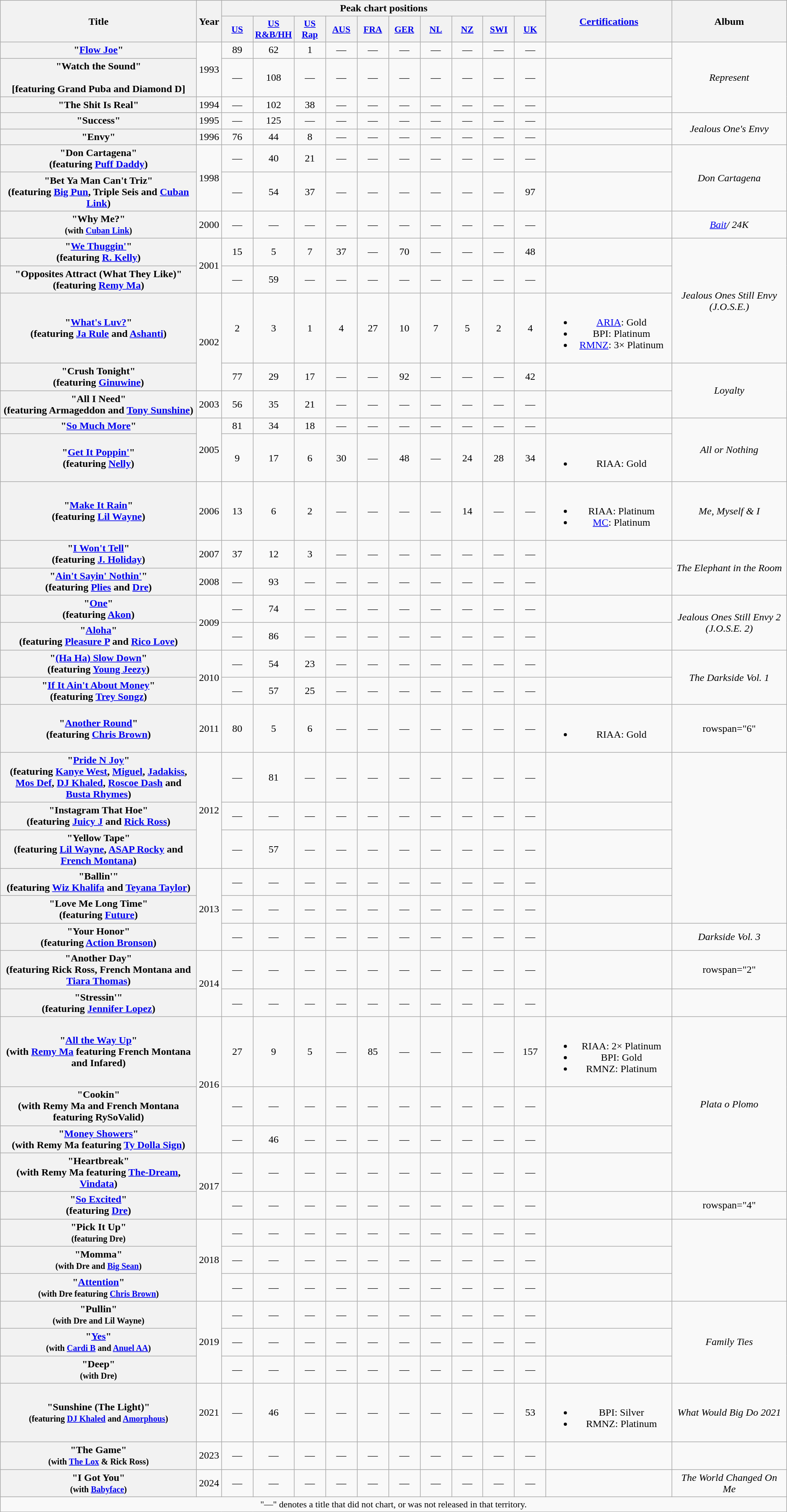<table class="wikitable plainrowheaders" style="text-align:center;">
<tr>
<th scope="col" rowspan="2" style="width:19em;">Title</th>
<th scope="col" rowspan="2">Year</th>
<th scope="col" colspan="10">Peak chart positions</th>
<th scope="col" rowspan="2" style="width:12em;"><a href='#'>Certifications</a></th>
<th scope="col" rowspan="2">Album</th>
</tr>
<tr>
<th scope="col" style="width:3em;font-size:90%;"><a href='#'>US</a><br></th>
<th scope="col" style="width:3em;font-size:90%;"><a href='#'>US R&B/HH</a><br></th>
<th scope="col" style="width:3em;font-size:90%;"><a href='#'>US Rap</a><br></th>
<th scope="col" style="width:3em;font-size:90%;"><a href='#'>AUS</a><br></th>
<th scope="col" style="width:3em;font-size:90%;"><a href='#'>FRA</a><br></th>
<th scope="col" style="width:3em;font-size:90%;"><a href='#'>GER</a><br></th>
<th scope="col" style="width:3em;font-size:90%;"><a href='#'>NL</a><br></th>
<th scope="col" style="width:3em;font-size:90%;"><a href='#'>NZ</a><br></th>
<th scope="col" style="width:3em;font-size:90%;"><a href='#'>SWI</a><br></th>
<th scope="col" style="width:3em;font-size:90%;"><a href='#'>UK</a><br></th>
</tr>
<tr>
<th scope="row">"<a href='#'>Flow Joe</a>"<br></th>
<td rowspan="2">1993</td>
<td>89</td>
<td>62</td>
<td>1</td>
<td>—</td>
<td>—</td>
<td>—</td>
<td>—</td>
<td>—</td>
<td>—</td>
<td>—</td>
<td></td>
<td rowspan="3"><em>Represent</em></td>
</tr>
<tr>
<th scope="row">"Watch the Sound"<br><br><span>[featuring Grand Puba and Diamond D]</span></th>
<td>—</td>
<td>108<br></td>
<td>—</td>
<td>—</td>
<td>—</td>
<td>—</td>
<td>—</td>
<td>—</td>
<td>—</td>
<td>—</td>
<td></td>
</tr>
<tr>
<th scope="row">"The Shit Is Real"<br></th>
<td>1994</td>
<td>—</td>
<td>102 <br></td>
<td>38</td>
<td>—</td>
<td>—</td>
<td>—</td>
<td>—</td>
<td>—</td>
<td>—</td>
<td>—</td>
<td></td>
</tr>
<tr>
<th scope="row">"Success"</th>
<td>1995</td>
<td>—</td>
<td>125 <br></td>
<td>—</td>
<td>—</td>
<td>—</td>
<td>—</td>
<td>—</td>
<td>—</td>
<td>—</td>
<td>—</td>
<td></td>
<td rowspan="2"><em>Jealous One's Envy</em></td>
</tr>
<tr>
<th scope="row">"Envy"</th>
<td>1996</td>
<td>76</td>
<td>44</td>
<td>8</td>
<td>—</td>
<td>—</td>
<td>—</td>
<td>—</td>
<td>—</td>
<td>—</td>
<td>—</td>
<td></td>
</tr>
<tr>
<th scope="row">"Don Cartagena" <br><span>(featuring <a href='#'>Puff Daddy</a>)</span></th>
<td rowspan="2">1998</td>
<td>—</td>
<td>40</td>
<td>21</td>
<td>—</td>
<td>—</td>
<td>—</td>
<td>—</td>
<td>—</td>
<td>—</td>
<td>—</td>
<td></td>
<td rowspan="2"><em>Don Cartagena</em></td>
</tr>
<tr>
<th scope="row">"Bet Ya Man Can't Triz" <br><span>(featuring <a href='#'>Big Pun</a>, Triple Seis and <a href='#'>Cuban Link</a>)</span></th>
<td>—</td>
<td>54</td>
<td>37</td>
<td>—</td>
<td>—</td>
<td>—</td>
<td>—</td>
<td>—</td>
<td>—</td>
<td>97</td>
<td></td>
</tr>
<tr>
<th scope="row">"Why Me?"<br><small>(with <a href='#'>Cuban Link</a>)</small></th>
<td>2000</td>
<td>—</td>
<td>—</td>
<td>—</td>
<td>—</td>
<td>—</td>
<td>—</td>
<td>—</td>
<td>—</td>
<td>—</td>
<td>—</td>
<td></td>
<td><em><a href='#'>Bait</a>/ 24K</em></td>
</tr>
<tr>
<th scope="row">"<a href='#'>We Thuggin'</a>" <br><span>(featuring <a href='#'>R. Kelly</a>)</span></th>
<td rowspan="2">2001</td>
<td>15</td>
<td>5</td>
<td>7</td>
<td>37</td>
<td>—</td>
<td>70</td>
<td>—</td>
<td>—</td>
<td>—</td>
<td>48</td>
<td></td>
<td rowspan="3"><em>Jealous Ones Still Envy (J.O.S.E.)</em></td>
</tr>
<tr>
<th scope="row">"Opposites Attract (What They Like)" <br><span>(featuring <a href='#'>Remy Ma</a>)</span></th>
<td>—</td>
<td>59<br></td>
<td>—</td>
<td>—</td>
<td>—</td>
<td>—</td>
<td>—</td>
<td>—</td>
<td>—</td>
<td>—</td>
<td></td>
</tr>
<tr>
<th scope="row">"<a href='#'>What's Luv?</a>" <br><span>(featuring <a href='#'>Ja Rule</a> and <a href='#'>Ashanti</a>)</span></th>
<td rowspan="2">2002</td>
<td>2</td>
<td>3</td>
<td>1</td>
<td>4</td>
<td>27</td>
<td>10</td>
<td>7</td>
<td>5</td>
<td>2</td>
<td>4</td>
<td><br><ul><li><a href='#'>ARIA</a>: Gold</li><li>BPI: Platinum</li><li><a href='#'>RMNZ</a>: 3× Platinum</li></ul></td>
</tr>
<tr>
<th scope="row">"Crush Tonight" <br><span>(featuring <a href='#'>Ginuwine</a>)</span></th>
<td>77</td>
<td>29</td>
<td>17</td>
<td>—</td>
<td>—</td>
<td>92</td>
<td>—</td>
<td>—</td>
<td>—</td>
<td>42</td>
<td></td>
<td rowspan="2"><em>Loyalty</em></td>
</tr>
<tr>
<th scope="row">"All I Need" <br><span>(featuring Armageddon and <a href='#'>Tony Sunshine</a>)</span></th>
<td>2003</td>
<td>56</td>
<td>35</td>
<td>21</td>
<td>—</td>
<td>—</td>
<td>—</td>
<td>—</td>
<td>—</td>
<td>—</td>
<td>—</td>
<td></td>
</tr>
<tr>
<th scope="row">"<a href='#'>So Much More</a>"</th>
<td rowspan="2">2005</td>
<td>81</td>
<td>34</td>
<td>18</td>
<td>—</td>
<td>—</td>
<td>—</td>
<td>—</td>
<td>—</td>
<td>—</td>
<td>—</td>
<td></td>
<td rowspan="2"><em>All or Nothing</em></td>
</tr>
<tr>
<th scope="row">"<a href='#'>Get It Poppin'</a>" <br><span>(featuring <a href='#'>Nelly</a>)</span></th>
<td>9</td>
<td>17</td>
<td>6</td>
<td>30</td>
<td>—</td>
<td>48</td>
<td>—</td>
<td>24</td>
<td>28</td>
<td>34</td>
<td><br><ul><li>RIAA: Gold</li></ul></td>
</tr>
<tr>
<th scope="row">"<a href='#'>Make It Rain</a>" <br><span>(featuring <a href='#'>Lil Wayne</a>)</span></th>
<td>2006</td>
<td>13</td>
<td>6</td>
<td>2</td>
<td>—</td>
<td>—</td>
<td>—</td>
<td>—</td>
<td>14</td>
<td>—</td>
<td>—</td>
<td><br><ul><li>RIAA: Platinum</li><li><a href='#'>MC</a>: Platinum</li></ul></td>
<td><em>Me, Myself & I</em></td>
</tr>
<tr>
<th scope="row">"<a href='#'>I Won't Tell</a>" <br><span>(featuring <a href='#'>J. Holiday</a>)</span></th>
<td>2007</td>
<td>37</td>
<td>12</td>
<td>3</td>
<td>—</td>
<td>—</td>
<td>—</td>
<td>—</td>
<td>—</td>
<td>—</td>
<td>—</td>
<td></td>
<td rowspan="2"><em>The Elephant in the Room</em></td>
</tr>
<tr>
<th scope="row">"<a href='#'>Ain't Sayin' Nothin'</a>" <br><span>(featuring <a href='#'>Plies</a> and <a href='#'>Dre</a>)</span></th>
<td>2008</td>
<td>—</td>
<td>93</td>
<td>—</td>
<td>—</td>
<td>—</td>
<td>—</td>
<td>—</td>
<td>—</td>
<td>—</td>
<td>—</td>
<td></td>
</tr>
<tr>
<th scope="row">"<a href='#'>One</a>" <br><span>(featuring <a href='#'>Akon</a>)</span></th>
<td rowspan="2">2009</td>
<td>—</td>
<td>74</td>
<td>—</td>
<td>—</td>
<td>—</td>
<td>—</td>
<td>—</td>
<td>—</td>
<td>—</td>
<td>—</td>
<td></td>
<td rowspan="2"><em>Jealous Ones Still Envy 2 (J.O.S.E. 2)</em></td>
</tr>
<tr>
<th scope="row">"<a href='#'>Aloha</a>" <br><span>(featuring <a href='#'>Pleasure P</a> and <a href='#'>Rico Love</a>)</span></th>
<td>—</td>
<td>86</td>
<td>—</td>
<td>—</td>
<td>—</td>
<td>—</td>
<td>—</td>
<td>—</td>
<td>—</td>
<td>—</td>
<td></td>
</tr>
<tr>
<th scope="row">"<a href='#'>(Ha Ha) Slow Down</a>" <br><span>(featuring <a href='#'>Young Jeezy</a>)</span></th>
<td rowspan="2">2010</td>
<td>—</td>
<td>54</td>
<td>23</td>
<td>—</td>
<td>—</td>
<td>—</td>
<td>—</td>
<td>—</td>
<td>—</td>
<td>—</td>
<td></td>
<td rowspan="2"><em>The Darkside Vol. 1</em></td>
</tr>
<tr>
<th scope="row">"<a href='#'>If It Ain't About Money</a>" <br><span>(featuring <a href='#'>Trey Songz</a>)</span></th>
<td>—</td>
<td>57</td>
<td>25</td>
<td>—</td>
<td>—</td>
<td>—</td>
<td>—</td>
<td>—</td>
<td>—</td>
<td>—</td>
<td></td>
</tr>
<tr>
<th scope="row">"<a href='#'>Another Round</a>" <br><span>(featuring <a href='#'>Chris Brown</a>)</span></th>
<td>2011</td>
<td>80</td>
<td>5</td>
<td>6</td>
<td>—</td>
<td>—</td>
<td>—</td>
<td>—</td>
<td>—</td>
<td>—</td>
<td>—</td>
<td><br><ul><li>RIAA: Gold</li></ul></td>
<td>rowspan="6" </td>
</tr>
<tr>
<th scope="row">"<a href='#'>Pride N Joy</a>" <br><span>(featuring <a href='#'>Kanye West</a>, <a href='#'>Miguel</a>, <a href='#'>Jadakiss</a>, <a href='#'>Mos Def</a>, <a href='#'>DJ Khaled</a>, <a href='#'>Roscoe Dash</a> and <a href='#'>Busta Rhymes</a>)</span></th>
<td rowspan="3">2012</td>
<td>—</td>
<td>81</td>
<td>—</td>
<td>—</td>
<td>—</td>
<td>—</td>
<td>—</td>
<td>—</td>
<td>—</td>
<td>—</td>
<td></td>
</tr>
<tr>
<th scope="row">"Instagram That Hoe" <br><span>(featuring <a href='#'>Juicy J</a> and <a href='#'>Rick Ross</a>)</span></th>
<td>—</td>
<td>—</td>
<td>—</td>
<td>—</td>
<td>—</td>
<td>—</td>
<td>—</td>
<td>—</td>
<td>—</td>
<td>—</td>
<td></td>
</tr>
<tr>
<th scope="row">"Yellow Tape" <br><span>(featuring <a href='#'>Lil Wayne</a>, <a href='#'>ASAP Rocky</a> and <a href='#'>French Montana</a>)</span></th>
<td>—</td>
<td>57</td>
<td>—</td>
<td>—</td>
<td>—</td>
<td>—</td>
<td>—</td>
<td>—</td>
<td>—</td>
<td>—</td>
<td></td>
</tr>
<tr>
<th scope="row">"Ballin'" <br><span>(featuring <a href='#'>Wiz Khalifa</a> and <a href='#'>Teyana Taylor</a>)</span></th>
<td rowspan="3">2013</td>
<td>—</td>
<td>—</td>
<td>—</td>
<td>—</td>
<td>—</td>
<td>—</td>
<td>—</td>
<td>—</td>
<td>—</td>
<td>—</td>
<td></td>
</tr>
<tr>
<th scope="row">"Love Me Long Time" <br><span>(featuring <a href='#'>Future</a>)</span></th>
<td>—</td>
<td>—</td>
<td>—</td>
<td>—</td>
<td>—</td>
<td>—</td>
<td>—</td>
<td>—</td>
<td>—</td>
<td>—</td>
<td></td>
</tr>
<tr>
<th scope="row">"Your Honor" <br><span>(featuring <a href='#'>Action Bronson</a>)</span></th>
<td>—</td>
<td>—</td>
<td>—</td>
<td>—</td>
<td>—</td>
<td>—</td>
<td>—</td>
<td>—</td>
<td>—</td>
<td>—</td>
<td></td>
<td><em>Darkside Vol. 3</em></td>
</tr>
<tr>
<th scope="row">"Another Day" <br><span>(featuring Rick Ross, French Montana and <a href='#'>Tiara Thomas</a>)</span></th>
<td rowspan="2">2014</td>
<td>—</td>
<td>—</td>
<td>—</td>
<td>—</td>
<td>—</td>
<td>—</td>
<td>—</td>
<td>—</td>
<td>—</td>
<td>—</td>
<td></td>
<td>rowspan="2" </td>
</tr>
<tr>
<th scope="row">"Stressin'" <br><span>(featuring <a href='#'>Jennifer Lopez</a>) </span></th>
<td>—</td>
<td>—</td>
<td>—</td>
<td>—</td>
<td>—</td>
<td>—</td>
<td>—</td>
<td>—</td>
<td>—</td>
<td>—</td>
<td></td>
</tr>
<tr>
<th scope="row">"<a href='#'>All the Way Up</a>" <br><span>(with <a href='#'>Remy Ma</a> featuring French Montana and Infared)</span></th>
<td rowspan="3">2016</td>
<td>27</td>
<td>9</td>
<td>5</td>
<td>—</td>
<td>85</td>
<td>—</td>
<td>—</td>
<td>—</td>
<td>—</td>
<td>157</td>
<td><br><ul><li>RIAA: 2× Platinum</li><li>BPI: Gold</li><li>RMNZ: Platinum</li></ul></td>
<td rowspan="4"><em>Plata o Plomo</em></td>
</tr>
<tr>
<th scope="row">"Cookin" <br><span>(with Remy Ma and French Montana featuring RySoValid)</span></th>
<td>—</td>
<td>—</td>
<td>—</td>
<td>—</td>
<td>—</td>
<td>—</td>
<td>—</td>
<td>—</td>
<td>—</td>
<td>—</td>
<td></td>
</tr>
<tr>
<th scope="row">"<a href='#'>Money Showers</a>" <br><span>(with Remy Ma featuring <a href='#'>Ty Dolla Sign</a>)</span></th>
<td>—</td>
<td>46</td>
<td>—</td>
<td>—</td>
<td>—</td>
<td>—</td>
<td>—</td>
<td>—</td>
<td>—</td>
<td>—</td>
<td></td>
</tr>
<tr>
<th scope="row">"Heartbreak" <br><span>(with Remy Ma featuring <a href='#'>The-Dream</a>, <a href='#'>Vindata</a>)</span></th>
<td rowspan="2">2017</td>
<td>—</td>
<td>—</td>
<td>—</td>
<td>—</td>
<td>—</td>
<td>—</td>
<td>—</td>
<td>—</td>
<td>—</td>
<td>—</td>
<td></td>
</tr>
<tr>
<th scope="row">"<a href='#'>So Excited</a>" <br><span>(featuring <a href='#'>Dre</a>)</span></th>
<td>—</td>
<td>—</td>
<td>—</td>
<td>—</td>
<td>—</td>
<td>—</td>
<td>—</td>
<td>—</td>
<td>—</td>
<td>—</td>
<td></td>
<td>rowspan="4" </td>
</tr>
<tr>
<th scope="row">"Pick It Up"<br><small>(featuring Dre)</small></th>
<td rowspan="3">2018</td>
<td>—</td>
<td>—</td>
<td>—</td>
<td>—</td>
<td>—</td>
<td>—</td>
<td>—</td>
<td>—</td>
<td>—</td>
<td>—</td>
<td></td>
</tr>
<tr>
<th scope="row">"Momma"<br><small>(with Dre and <a href='#'>Big Sean</a>)</small></th>
<td>—</td>
<td>—</td>
<td>—</td>
<td>—</td>
<td>—</td>
<td>—</td>
<td>—</td>
<td>—</td>
<td>—</td>
<td>—</td>
<td></td>
</tr>
<tr>
<th scope="row">"<a href='#'>Attention</a>"<br><small>(with Dre featuring <a href='#'>Chris Brown</a>)</small></th>
<td>—</td>
<td>—</td>
<td>—</td>
<td>—</td>
<td>—</td>
<td>—</td>
<td>—</td>
<td>—</td>
<td>—</td>
<td>—</td>
<td></td>
</tr>
<tr>
<th scope="row">"Pullin"<br><small>(with Dre and Lil Wayne)</small></th>
<td rowspan="3">2019</td>
<td>—</td>
<td>—</td>
<td>—</td>
<td>—</td>
<td>—</td>
<td>—</td>
<td>—</td>
<td>—</td>
<td>—</td>
<td>—</td>
<td></td>
<td rowspan="3"><em>Family Ties</em></td>
</tr>
<tr>
<th scope="row">"<a href='#'>Yes</a>"<br><small>(with <a href='#'>Cardi B</a> and <a href='#'>Anuel AA</a>)</small></th>
<td>—</td>
<td>—</td>
<td>—</td>
<td>—</td>
<td>—</td>
<td>—</td>
<td>—</td>
<td>—</td>
<td>—</td>
<td>—</td>
<td></td>
</tr>
<tr>
<th scope="row">"Deep"<br><small>(with Dre)</small></th>
<td>—</td>
<td>—</td>
<td>—</td>
<td>—</td>
<td>—</td>
<td>—</td>
<td>—</td>
<td>—</td>
<td>—</td>
<td>—</td>
<td></td>
</tr>
<tr>
<th scope="row">"Sunshine (The Light)"<br><small>(featuring <a href='#'>DJ Khaled</a> and <a href='#'>Amorphous</a>)</small></th>
<td>2021</td>
<td>—</td>
<td>46<br></td>
<td>—</td>
<td>—</td>
<td>—</td>
<td>—</td>
<td>—</td>
<td>—</td>
<td>—</td>
<td>53</td>
<td><br><ul><li>BPI: Silver</li><li>RMNZ: Platinum</li></ul></td>
<td><em>What Would Big Do 2021</em></td>
</tr>
<tr>
<th scope="row">"The Game"<br><small>(with <a href='#'>The Lox</a> & Rick Ross)</small></th>
<td>2023</td>
<td>—</td>
<td>—</td>
<td>—</td>
<td>—</td>
<td>—</td>
<td>—</td>
<td>—</td>
<td>—</td>
<td>—</td>
<td>—</td>
<td></td>
<td></td>
</tr>
<tr>
<th scope="row">"I Got You"<br><small>(with <a href='#'>Babyface</a>)</small></th>
<td>2024</td>
<td>—</td>
<td>—</td>
<td>—</td>
<td>—</td>
<td>—</td>
<td>—</td>
<td>—</td>
<td>—</td>
<td>—</td>
<td>—</td>
<td></td>
<td><em>The World Changed On Me</em></td>
</tr>
<tr>
<td colspan="14" style="font-size:90%">"—" denotes a title that did not chart, or was not released in that territory.</td>
</tr>
</table>
